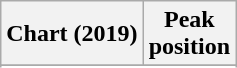<table class="wikitable plainrowheaders">
<tr>
<th>Chart (2019)</th>
<th>Peak<br>position</th>
</tr>
<tr>
</tr>
<tr>
</tr>
<tr>
</tr>
</table>
